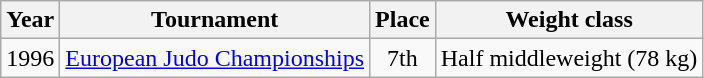<table class=wikitable>
<tr>
<th>Year</th>
<th>Tournament</th>
<th>Place</th>
<th>Weight class</th>
</tr>
<tr>
<td>1996</td>
<td><a href='#'>European Judo Championships</a></td>
<td align="center">7th</td>
<td>Half middleweight (78 kg)</td>
</tr>
</table>
